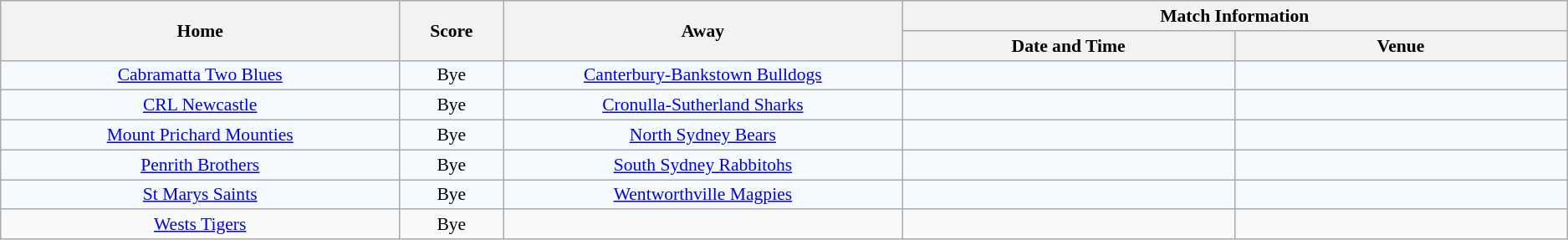<table class="wikitable" style="border-collapse:collapse; font-size:90%; text-align:center;">
<tr>
<th rowspan="2" width="12%">Home</th>
<th rowspan="2" width="3%">Score</th>
<th rowspan="2" width="12%">Away</th>
<th colspan="2">Match Information</th>
</tr>
<tr bgcolor="#EFEFEF">
<th width="10%">Date and Time</th>
<th width="10%">Venue</th>
</tr>
<tr bgcolor="#F5FAFF">
<td align="centre"><a href='#'>Cabramatta Two Blues</a></td>
<td>Bye</td>
<td align="centre"><a href='#'>Canterbury-Bankstown Bulldogs</a></td>
<td></td>
<td></td>
</tr>
<tr bgcolor="#F5FAFF">
<td align="centre"><a href='#'>CRL Newcastle</a></td>
<td>Bye</td>
<td align="centre"><a href='#'>Cronulla-Sutherland Sharks</a></td>
<td></td>
<td></td>
</tr>
<tr bgcolor="#F5FAFF">
<td align="centre"><a href='#'>Mount Prichard Mounties</a></td>
<td>Bye</td>
<td align="centre"><a href='#'>North Sydney Bears</a></td>
<td></td>
<td></td>
</tr>
<tr bgcolor="#F5FAFF">
<td align="centre"><a href='#'>Penrith Brothers</a></td>
<td>Bye</td>
<td align="centre"><a href='#'>South Sydney Rabbitohs</a></td>
<td></td>
<td></td>
</tr>
<tr bgcolor="#F5FAFF">
<td align="centre"><a href='#'>St Marys Saints</a></td>
<td>Bye</td>
<td align="centre"><a href='#'>Wentworthville Magpies</a></td>
<td></td>
<td></td>
</tr>
<tr>
<td><a href='#'>Wests Tigers</a></td>
<td>Bye</td>
<td></td>
<td></td>
<td></td>
</tr>
</table>
